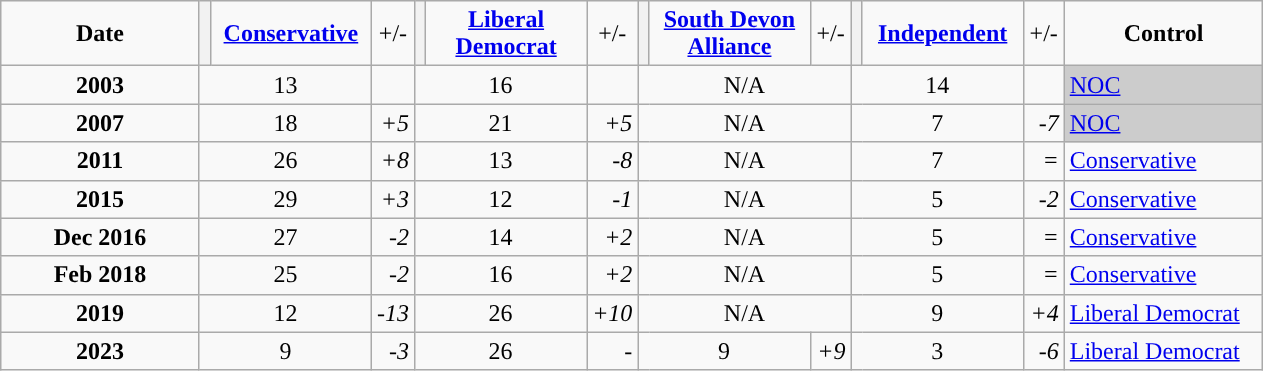<table class="wikitable" border="1" style="text-align:left; padding-left:1em;">
<tr>
<td width=125 align="center"><strong>Date</strong></td>
<th style="background-color: "></th>
<td width=100 align="center"><strong><a href='#'>Conservative</a></strong></td>
<td width=20 align="center">+/-</td>
<th style="background-color: "></th>
<td width=100 align="center"><strong><a href='#'>Liberal Democrat</a></strong></td>
<td width=20 align="center">+/-</td>
<th style="background-color: "></th>
<td width=100 align="center"><strong><a href='#'>South Devon Alliance</a></strong></td>
<td width=20 align="center">+/-</td>
<th style="background-color: "></th>
<td width=100 align="center"><strong><a href='#'>Independent</a></strong></td>
<td width=20 align="center">+/-</td>
<td width=125 align="center"><strong>Control</strong></td>
</tr>
<tr>
<td align="center"><strong>2003</strong></td>
<td colspan="2" align="center">13</td>
<td align="right"></td>
<td colspan="2" align="center">16</td>
<td align="right"></td>
<td colspan="3" align="center">N/A</td>
<td colspan="2" align="center">14</td>
<td align="right"></td>
<td bgcolor="CCCCCC"><a href='#'>NOC</a></td>
</tr>
<tr>
<td align="center"><strong>2007</strong></td>
<td colspan="2" align="center">18</td>
<td align="right"><em>+5</em></td>
<td colspan="2" align="center">21</td>
<td align="right"><em>+5</em></td>
<td colspan="3" align="center">N/A</td>
<td colspan="2" align="center">7</td>
<td align="right"><em>-7</em></td>
<td bgcolor="CCCCCC"><a href='#'>NOC</a></td>
</tr>
<tr>
<td align="center"><strong>2011</strong></td>
<td colspan="2" align="center">26</td>
<td align="right"><em>+8</em></td>
<td colspan="2" align="center">13</td>
<td align="right"><em>-8</em></td>
<td colspan="3" align="center">N/A</td>
<td colspan="2" align="center">7</td>
<td align="right"><em>=</em></td>
<td><a href='#'>Conservative</a></td>
</tr>
<tr>
<td align="center"><strong>2015</strong></td>
<td colspan="2" align="center">29</td>
<td align="right"><em>+3</em></td>
<td colspan="2" align="center">12</td>
<td align="right"><em>-1</em></td>
<td colspan="3" align="center">N/A</td>
<td colspan="2" align="center">5</td>
<td align="right"><em>-2</em></td>
<td><a href='#'>Conservative</a></td>
</tr>
<tr>
<td align="center"><strong>Dec 2016</strong></td>
<td colspan="2" align="center">27</td>
<td align="right"><em>-2</em></td>
<td colspan="2" align="center">14</td>
<td align="right"><em>+2</em></td>
<td colspan="3" align="center">N/A</td>
<td colspan="2" align="center">5</td>
<td align="right"><em>=</em></td>
<td><a href='#'>Conservative</a></td>
</tr>
<tr>
<td align="center"><strong>Feb 2018</strong></td>
<td colspan="2" align="center">25</td>
<td align="right"><em>-2</em></td>
<td colspan="2" align="center">16</td>
<td align="right"><em>+2</em></td>
<td colspan="3" align="center">N/A</td>
<td colspan="2" align="center">5</td>
<td align="right"><em>=</em></td>
<td><a href='#'>Conservative</a></td>
</tr>
<tr>
<td align="center"><strong>2019</strong></td>
<td colspan="2" align="center">12</td>
<td align="right"><em>-13</em></td>
<td colspan="2" align="center">26</td>
<td align="right"><em>+10</em></td>
<td colspan="3" align="center">N/A</td>
<td colspan="2" align="center">9</td>
<td align="right"><em>+4</em></td>
<td><a href='#'>Liberal Democrat</a></td>
</tr>
<tr>
<td align="center"><strong>2023</strong></td>
<td colspan="2" align="center">9</td>
<td align="right"><em>-3</em></td>
<td colspan="2" align="center">26</td>
<td align="right"><em>-</em></td>
<td colspan="2" align="center">9</td>
<td align="right"><em>+9</em></td>
<td colspan="2" align="center">3</td>
<td align="right"><em>-6</em></td>
<td><a href='#'>Liberal Democrat</a></td>
</tr>
</table>
